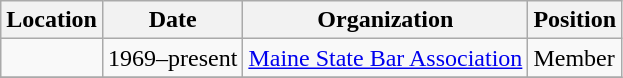<table class="wikitable";">
<tr>
<th>Location</th>
<th>Date</th>
<th>Organization</th>
<th>Position</th>
</tr>
<tr>
<td></td>
<td>1969–present</td>
<td><a href='#'>Maine State Bar Association</a></td>
<td>Member</td>
</tr>
<tr>
</tr>
</table>
